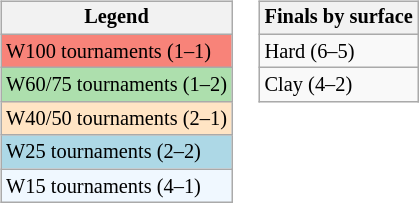<table>
<tr valign=top>
<td><br><table class="wikitable" style="font-size:85%">
<tr>
<th>Legend</th>
</tr>
<tr style="background:#f88379;">
<td>W100 tournaments (1–1)</td>
</tr>
<tr style="background:#addfad">
<td>W60/75 tournaments (1–2)</td>
</tr>
<tr style="background:#ffe4c4;">
<td>W40/50 tournaments (2–1)</td>
</tr>
<tr style="background:lightblue;">
<td>W25 tournaments (2–2)</td>
</tr>
<tr style="background:#f0f8ff;">
<td>W15 tournaments (4–1)</td>
</tr>
</table>
</td>
<td><br><table class="wikitable" style="font-size:85%">
<tr>
<th>Finals by surface</th>
</tr>
<tr>
<td>Hard (6–5)</td>
</tr>
<tr>
<td>Clay (4–2)</td>
</tr>
</table>
</td>
</tr>
</table>
